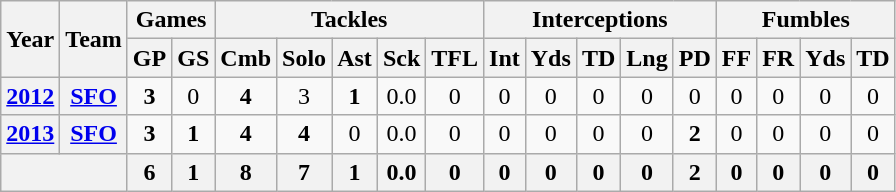<table class="wikitable" style="text-align:center">
<tr>
<th rowspan="2">Year</th>
<th rowspan="2">Team</th>
<th colspan="2">Games</th>
<th colspan="5">Tackles</th>
<th colspan="5">Interceptions</th>
<th colspan="4">Fumbles</th>
</tr>
<tr>
<th>GP</th>
<th>GS</th>
<th>Cmb</th>
<th>Solo</th>
<th>Ast</th>
<th>Sck</th>
<th>TFL</th>
<th>Int</th>
<th>Yds</th>
<th>TD</th>
<th>Lng</th>
<th>PD</th>
<th>FF</th>
<th>FR</th>
<th>Yds</th>
<th>TD</th>
</tr>
<tr>
<th><a href='#'>2012</a></th>
<th><a href='#'>SFO</a></th>
<td><strong>3</strong></td>
<td>0</td>
<td><strong>4</strong></td>
<td>3</td>
<td><strong>1</strong></td>
<td>0.0</td>
<td>0</td>
<td>0</td>
<td>0</td>
<td>0</td>
<td>0</td>
<td>0</td>
<td>0</td>
<td>0</td>
<td>0</td>
<td>0</td>
</tr>
<tr>
<th><a href='#'>2013</a></th>
<th><a href='#'>SFO</a></th>
<td><strong>3</strong></td>
<td><strong>1</strong></td>
<td><strong>4</strong></td>
<td><strong>4</strong></td>
<td>0</td>
<td>0.0</td>
<td>0</td>
<td>0</td>
<td>0</td>
<td>0</td>
<td>0</td>
<td><strong>2</strong></td>
<td>0</td>
<td>0</td>
<td>0</td>
<td>0</td>
</tr>
<tr>
<th colspan="2"></th>
<th>6</th>
<th>1</th>
<th>8</th>
<th>7</th>
<th>1</th>
<th>0.0</th>
<th>0</th>
<th>0</th>
<th>0</th>
<th>0</th>
<th>0</th>
<th>2</th>
<th>0</th>
<th>0</th>
<th>0</th>
<th>0</th>
</tr>
</table>
